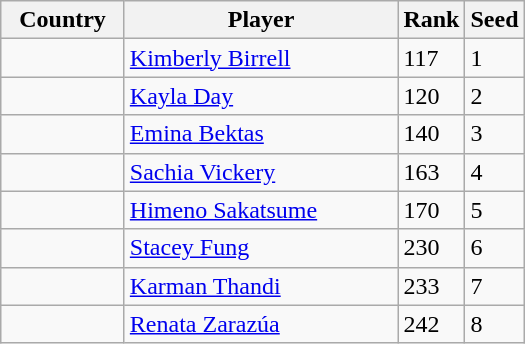<table class="wikitable">
<tr>
<th width="75">Country</th>
<th width="175">Player</th>
<th>Rank</th>
<th>Seed</th>
</tr>
<tr>
<td></td>
<td><a href='#'>Kimberly Birrell</a></td>
<td>117</td>
<td>1</td>
</tr>
<tr>
<td></td>
<td><a href='#'>Kayla Day</a></td>
<td>120</td>
<td>2</td>
</tr>
<tr>
<td></td>
<td><a href='#'>Emina Bektas</a></td>
<td>140</td>
<td>3</td>
</tr>
<tr>
<td></td>
<td><a href='#'>Sachia Vickery</a></td>
<td>163</td>
<td>4</td>
</tr>
<tr>
<td></td>
<td><a href='#'>Himeno Sakatsume</a></td>
<td>170</td>
<td>5</td>
</tr>
<tr>
<td></td>
<td><a href='#'>Stacey Fung</a></td>
<td>230</td>
<td>6</td>
</tr>
<tr>
<td></td>
<td><a href='#'>Karman Thandi</a></td>
<td>233</td>
<td>7</td>
</tr>
<tr>
<td></td>
<td><a href='#'>Renata Zarazúa</a></td>
<td>242</td>
<td>8</td>
</tr>
</table>
